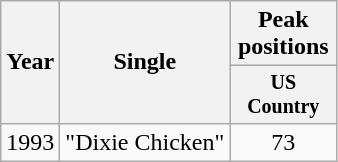<table class="wikitable" style="text-align:center;">
<tr>
<th rowspan="2">Year</th>
<th rowspan="2">Single</th>
<th>Peak positions</th>
</tr>
<tr style="font-size:smaller;">
<th style="width:65px;">US Country</th>
</tr>
<tr>
<td>1993</td>
<td style="text-align:left;">"Dixie Chicken"</td>
<td>73</td>
</tr>
</table>
